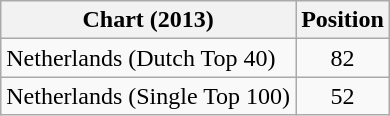<table class="wikitable sortable">
<tr>
<th>Chart (2013)</th>
<th>Position</th>
</tr>
<tr>
<td>Netherlands (Dutch Top 40)</td>
<td align="center">82</td>
</tr>
<tr>
<td>Netherlands (Single Top 100)</td>
<td align="center">52</td>
</tr>
</table>
